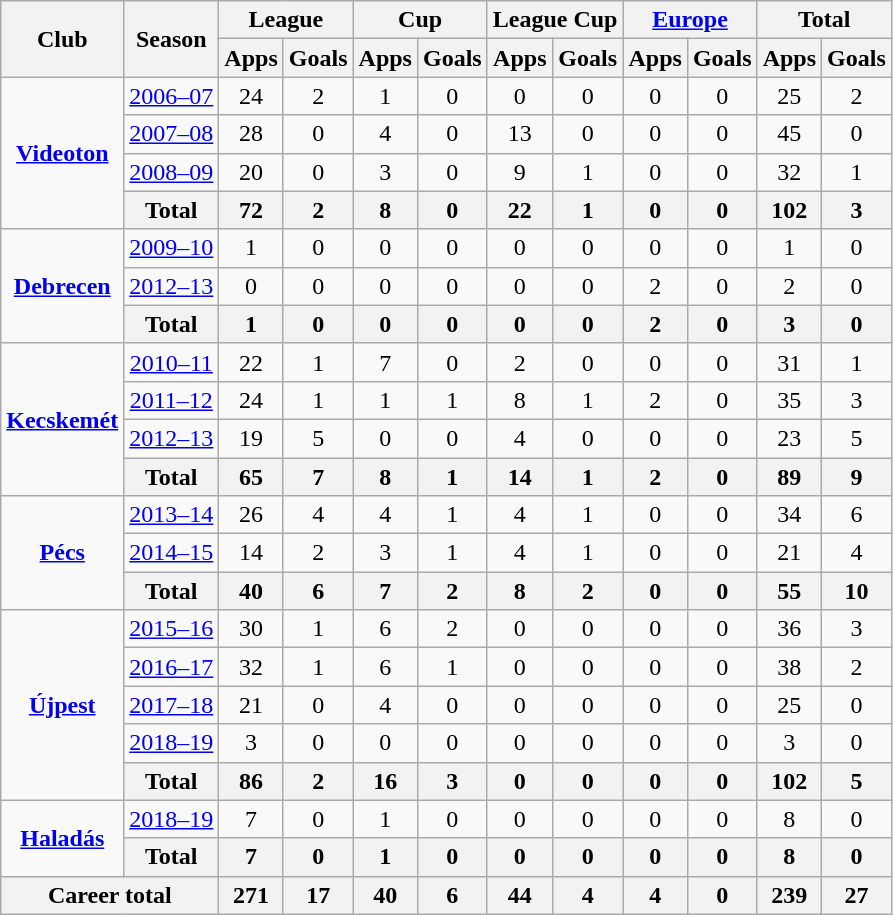<table class="wikitable" style="text-align: center;">
<tr>
<th rowspan="2">Club</th>
<th rowspan="2">Season</th>
<th colspan="2">League</th>
<th colspan="2">Cup</th>
<th colspan="2">League Cup</th>
<th colspan="2"><a href='#'>Europe</a></th>
<th colspan="2">Total</th>
</tr>
<tr>
<th>Apps</th>
<th>Goals</th>
<th>Apps</th>
<th>Goals</th>
<th>Apps</th>
<th>Goals</th>
<th>Apps</th>
<th>Goals</th>
<th>Apps</th>
<th>Goals</th>
</tr>
<tr>
<td rowspan="4"><strong><a href='#'>Videoton</a></strong></td>
<td><a href='#'>2006–07</a></td>
<td>24</td>
<td>2</td>
<td>1</td>
<td>0</td>
<td>0</td>
<td>0</td>
<td>0</td>
<td>0</td>
<td>25</td>
<td>2</td>
</tr>
<tr>
<td><a href='#'>2007–08</a></td>
<td>28</td>
<td>0</td>
<td>4</td>
<td>0</td>
<td>13</td>
<td>0</td>
<td>0</td>
<td>0</td>
<td>45</td>
<td>0</td>
</tr>
<tr>
<td><a href='#'>2008–09</a></td>
<td>20</td>
<td>0</td>
<td>3</td>
<td>0</td>
<td>9</td>
<td>1</td>
<td>0</td>
<td>0</td>
<td>32</td>
<td>1</td>
</tr>
<tr>
<th>Total</th>
<th>72</th>
<th>2</th>
<th>8</th>
<th>0</th>
<th>22</th>
<th>1</th>
<th>0</th>
<th>0</th>
<th>102</th>
<th>3</th>
</tr>
<tr>
<td rowspan="3"><strong><a href='#'>Debrecen</a></strong></td>
<td><a href='#'>2009–10</a></td>
<td>1</td>
<td>0</td>
<td>0</td>
<td>0</td>
<td>0</td>
<td>0</td>
<td>0</td>
<td>0</td>
<td>1</td>
<td>0</td>
</tr>
<tr>
<td><a href='#'>2012–13</a></td>
<td>0</td>
<td>0</td>
<td>0</td>
<td>0</td>
<td>0</td>
<td>0</td>
<td>2</td>
<td>0</td>
<td>2</td>
<td>0</td>
</tr>
<tr>
<th>Total</th>
<th>1</th>
<th>0</th>
<th>0</th>
<th>0</th>
<th>0</th>
<th>0</th>
<th>2</th>
<th>0</th>
<th>3</th>
<th>0</th>
</tr>
<tr>
<td rowspan="4"><strong><a href='#'>Kecskemét</a></strong></td>
<td><a href='#'>2010–11</a></td>
<td>22</td>
<td>1</td>
<td>7</td>
<td>0</td>
<td>2</td>
<td>0</td>
<td>0</td>
<td>0</td>
<td>31</td>
<td>1</td>
</tr>
<tr>
<td><a href='#'>2011–12</a></td>
<td>24</td>
<td>1</td>
<td>1</td>
<td>1</td>
<td>8</td>
<td>1</td>
<td>2</td>
<td>0</td>
<td>35</td>
<td>3</td>
</tr>
<tr>
<td><a href='#'>2012–13</a></td>
<td>19</td>
<td>5</td>
<td>0</td>
<td>0</td>
<td>4</td>
<td>0</td>
<td>0</td>
<td>0</td>
<td>23</td>
<td>5</td>
</tr>
<tr>
<th>Total</th>
<th>65</th>
<th>7</th>
<th>8</th>
<th>1</th>
<th>14</th>
<th>1</th>
<th>2</th>
<th>0</th>
<th>89</th>
<th>9</th>
</tr>
<tr>
<td rowspan="3"><strong><a href='#'>Pécs</a></strong></td>
<td><a href='#'>2013–14</a></td>
<td>26</td>
<td>4</td>
<td>4</td>
<td>1</td>
<td>4</td>
<td>1</td>
<td>0</td>
<td>0</td>
<td>34</td>
<td>6</td>
</tr>
<tr>
<td><a href='#'>2014–15</a></td>
<td>14</td>
<td>2</td>
<td>3</td>
<td>1</td>
<td>4</td>
<td>1</td>
<td>0</td>
<td>0</td>
<td>21</td>
<td>4</td>
</tr>
<tr>
<th>Total</th>
<th>40</th>
<th>6</th>
<th>7</th>
<th>2</th>
<th>8</th>
<th>2</th>
<th>0</th>
<th>0</th>
<th>55</th>
<th>10</th>
</tr>
<tr>
<td rowspan="5"><strong><a href='#'>Újpest</a></strong></td>
<td><a href='#'>2015–16</a></td>
<td>30</td>
<td>1</td>
<td>6</td>
<td>2</td>
<td>0</td>
<td>0</td>
<td>0</td>
<td>0</td>
<td>36</td>
<td>3</td>
</tr>
<tr>
<td><a href='#'>2016–17</a></td>
<td>32</td>
<td>1</td>
<td>6</td>
<td>1</td>
<td>0</td>
<td>0</td>
<td>0</td>
<td>0</td>
<td>38</td>
<td>2</td>
</tr>
<tr>
<td><a href='#'>2017–18</a></td>
<td>21</td>
<td>0</td>
<td>4</td>
<td>0</td>
<td>0</td>
<td>0</td>
<td>0</td>
<td>0</td>
<td>25</td>
<td>0</td>
</tr>
<tr>
<td><a href='#'>2018–19</a></td>
<td>3</td>
<td>0</td>
<td>0</td>
<td>0</td>
<td>0</td>
<td>0</td>
<td>0</td>
<td>0</td>
<td>3</td>
<td>0</td>
</tr>
<tr>
<th>Total</th>
<th>86</th>
<th>2</th>
<th>16</th>
<th>3</th>
<th>0</th>
<th>0</th>
<th>0</th>
<th>0</th>
<th>102</th>
<th>5</th>
</tr>
<tr>
<td rowspan="2"><strong><a href='#'>Haladás</a></strong></td>
<td><a href='#'>2018–19</a></td>
<td>7</td>
<td>0</td>
<td>1</td>
<td>0</td>
<td>0</td>
<td>0</td>
<td>0</td>
<td>0</td>
<td>8</td>
<td>0</td>
</tr>
<tr>
<th>Total</th>
<th>7</th>
<th>0</th>
<th>1</th>
<th>0</th>
<th>0</th>
<th>0</th>
<th>0</th>
<th>0</th>
<th>8</th>
<th>0</th>
</tr>
<tr>
<th colspan="2">Career total</th>
<th>271</th>
<th>17</th>
<th>40</th>
<th>6</th>
<th>44</th>
<th>4</th>
<th>4</th>
<th>0</th>
<th>239</th>
<th>27</th>
</tr>
</table>
